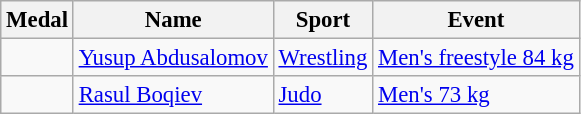<table class="wikitable" style="font-size:95%">
<tr>
<th>Medal</th>
<th>Name</th>
<th>Sport</th>
<th>Event</th>
</tr>
<tr>
<td></td>
<td><a href='#'>Yusup Abdusalomov</a></td>
<td><a href='#'>Wrestling</a></td>
<td><a href='#'>Men's freestyle 84 kg</a></td>
</tr>
<tr>
<td></td>
<td><a href='#'>Rasul Boqiev</a></td>
<td><a href='#'>Judo</a></td>
<td><a href='#'>Men's 73 kg</a></td>
</tr>
</table>
